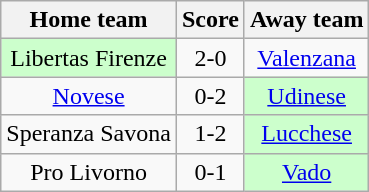<table class="wikitable" style="text-align: center">
<tr>
<th>Home team</th>
<th>Score</th>
<th>Away team</th>
</tr>
<tr>
<td bgcolor="ccffcc">Libertas Firenze</td>
<td>2-0</td>
<td><a href='#'>Valenzana</a></td>
</tr>
<tr>
<td><a href='#'>Novese</a></td>
<td>0-2</td>
<td bgcolor="ccffcc"><a href='#'>Udinese</a></td>
</tr>
<tr>
<td>Speranza Savona</td>
<td>1-2</td>
<td bgcolor="ccffcc"><a href='#'>Lucchese</a></td>
</tr>
<tr>
<td>Pro Livorno</td>
<td>0-1</td>
<td bgcolor="ccffcc"><a href='#'>Vado</a></td>
</tr>
</table>
